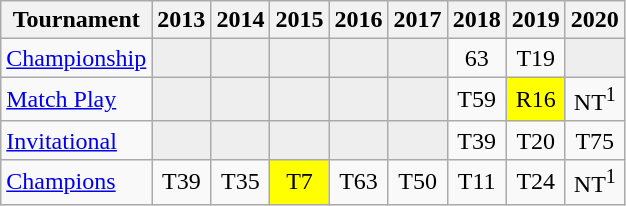<table class="wikitable" style="text-align:center;">
<tr>
<th>Tournament</th>
<th>2013</th>
<th>2014</th>
<th>2015</th>
<th>2016</th>
<th>2017</th>
<th>2018</th>
<th>2019</th>
<th>2020</th>
</tr>
<tr>
<td align="left"><a href='#'>Championship</a></td>
<td style="background:#eeeeee;"></td>
<td style="background:#eeeeee;"></td>
<td style="background:#eeeeee;"></td>
<td style="background:#eeeeee;"></td>
<td style="background:#eeeeee;"></td>
<td>63</td>
<td>T19</td>
<td style="background:#eeeeee;"></td>
</tr>
<tr>
<td align="left"><a href='#'>Match Play</a></td>
<td style="background:#eeeeee;"></td>
<td style="background:#eeeeee;"></td>
<td style="background:#eeeeee;"></td>
<td style="background:#eeeeee;"></td>
<td style="background:#eeeeee;"></td>
<td>T59</td>
<td style="background:yellow;">R16</td>
<td>NT<sup>1</sup></td>
</tr>
<tr>
<td align="left"><a href='#'>Invitational</a></td>
<td style="background:#eeeeee;"></td>
<td style="background:#eeeeee;"></td>
<td style="background:#eeeeee;"></td>
<td style="background:#eeeeee;"></td>
<td style="background:#eeeeee;"></td>
<td>T39</td>
<td>T20</td>
<td>T75</td>
</tr>
<tr>
<td align="left"><a href='#'>Champions</a></td>
<td>T39</td>
<td>T35</td>
<td style="background:yellow;">T7</td>
<td>T63</td>
<td>T50</td>
<td>T11</td>
<td>T24</td>
<td>NT<sup>1</sup></td>
</tr>
</table>
